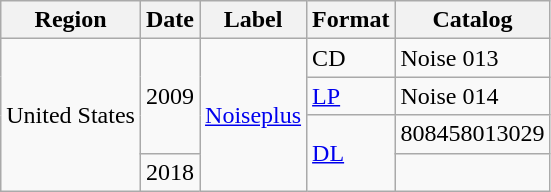<table class="wikitable">
<tr>
<th>Region</th>
<th>Date</th>
<th>Label</th>
<th>Format</th>
<th>Catalog</th>
</tr>
<tr>
<td rowspan="4">United States</td>
<td rowspan="3">2009</td>
<td rowspan="4"><a href='#'>Noiseplus</a></td>
<td>CD</td>
<td>Noise 013</td>
</tr>
<tr>
<td><a href='#'>LP</a></td>
<td>Noise 014</td>
</tr>
<tr>
<td rowspan="2"><a href='#'>DL</a></td>
<td>808458013029</td>
</tr>
<tr>
<td>2018</td>
<td></td>
</tr>
</table>
